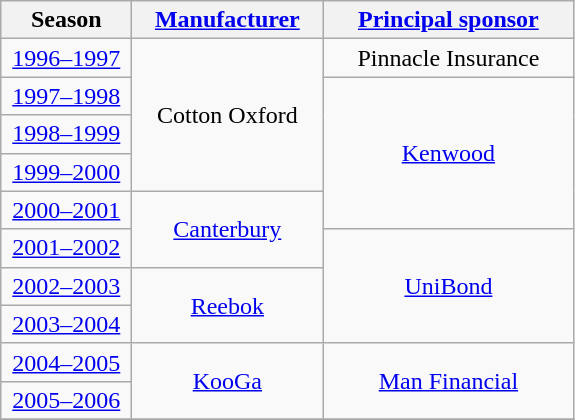<table class="wikitable sticky-header" style="text-align:center;margin-left:1em;left">
<tr>
<th width=80>Season</th>
<th width=120><a href='#'>Manufacturer</a></th>
<th width=160><a href='#'>Principal sponsor</a></th>
</tr>
<tr>
<td><a href='#'>1996–1997</a></td>
<td rowspan="4"> Cotton Oxford</td>
<td> Pinnacle Insurance</td>
</tr>
<tr>
<td><a href='#'>1997–1998</a></td>
<td rowspan="4"> <a href='#'>Kenwood</a></td>
</tr>
<tr>
<td><a href='#'>1998–1999</a></td>
</tr>
<tr>
<td><a href='#'>1999–2000</a></td>
</tr>
<tr>
<td><a href='#'>2000–2001</a></td>
<td rowspan="2"> <a href='#'>Canterbury</a></td>
</tr>
<tr>
<td><a href='#'>2001–2002</a></td>
<td rowspan="3"> <a href='#'>UniBond</a></td>
</tr>
<tr>
<td><a href='#'>2002–2003</a></td>
<td rowspan="2"> <a href='#'>Reebok</a></td>
</tr>
<tr>
<td><a href='#'>2003–2004</a></td>
</tr>
<tr>
<td><a href='#'>2004–2005</a></td>
<td rowspan="2"> <a href='#'>KooGa</a></td>
<td rowspan="2"> <a href='#'>Man Financial</a></td>
</tr>
<tr>
<td><a href='#'>2005–2006</a></td>
</tr>
<tr>
</tr>
</table>
